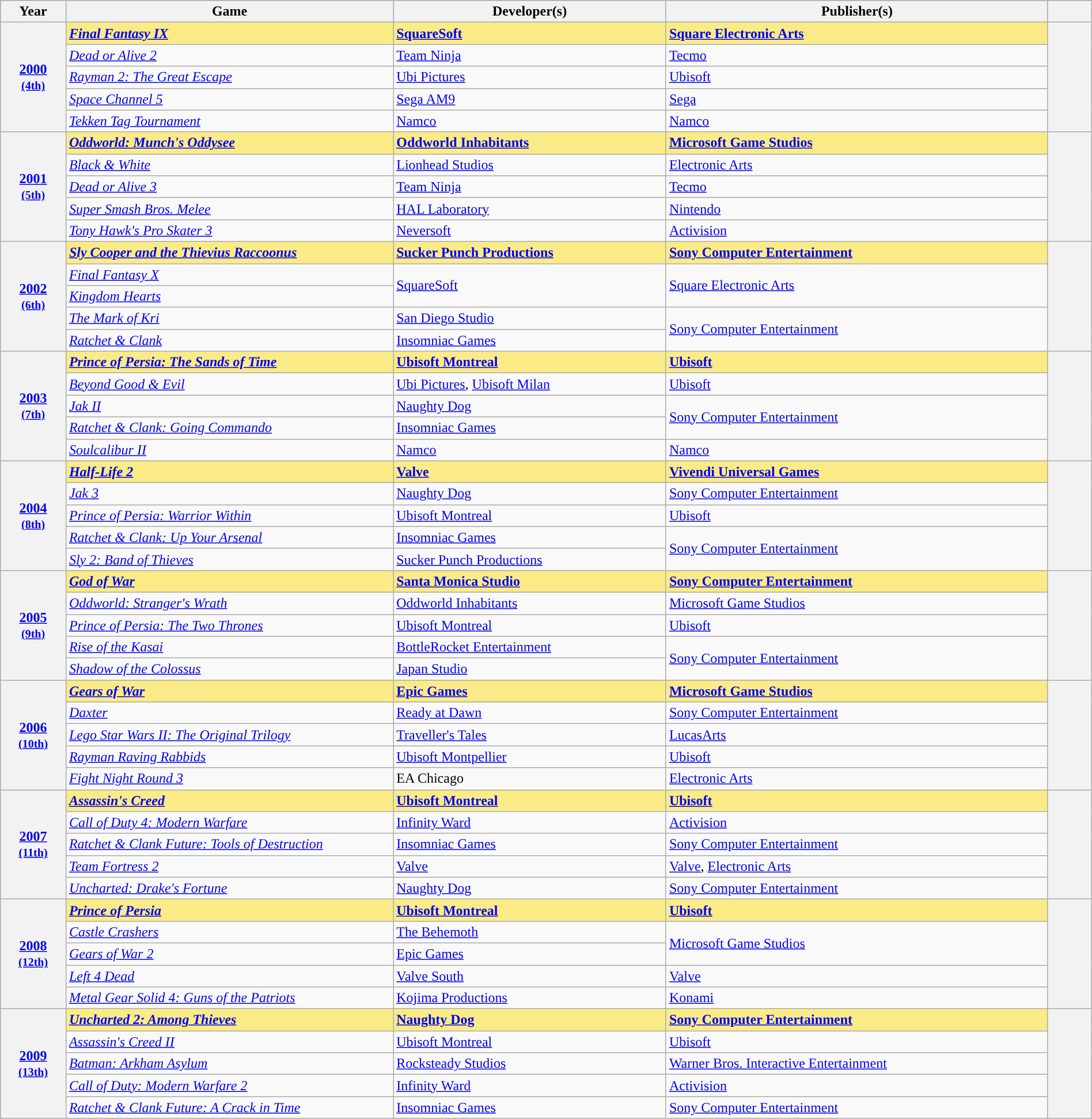<table class="wikitable sortable" rowspan=2 style="width:100%;;">
<tr style="background:#bebebe;">
<th scope="col" style="width:6%;">Year</th>
<th scope="col" style="width:30%;">Game</th>
<th scope="col" style="width:25%;">Developer(s)</th>
<th scope="col" style="width:35%;">Publisher(s)</th>
<th scope="col" style="width:4%;" class="unsortable"></th>
</tr>
<tr>
<th scope="row" rowspan="5" style="text-align:center"><a href='#'>2000</a> <br><small><a href='#'>(4th)</a> </small></th>
<td style="background:#FAEB86"><strong><em><a href='#'>Final Fantasy IX</a></em></strong></td>
<td style="background:#FAEB86"><strong><a href='#'>SquareSoft</a></strong></td>
<td style="background:#FAEB86"><strong><a href='#'>Square Electronic Arts</a></strong></td>
<th scope="row" rowspan="5" style="text-align;center;"></th>
</tr>
<tr>
<td><em><a href='#'>Dead or Alive 2</a></em></td>
<td><a href='#'>Team Ninja</a></td>
<td><a href='#'>Tecmo</a></td>
</tr>
<tr>
<td><em><a href='#'>Rayman 2: The Great Escape</a></em></td>
<td><a href='#'>Ubi Pictures</a></td>
<td><a href='#'>Ubisoft</a></td>
</tr>
<tr>
<td><em><a href='#'>Space Channel 5</a></em></td>
<td><a href='#'>Sega AM9</a></td>
<td><a href='#'>Sega</a></td>
</tr>
<tr>
<td><em><a href='#'>Tekken Tag Tournament</a></em></td>
<td><a href='#'>Namco</a></td>
<td><a href='#'>Namco</a></td>
</tr>
<tr>
<th scope="row" rowspan="5" style="text-align:center"><a href='#'>2001</a> <br><small><a href='#'>(5th)</a> </small></th>
<td style="background:#FAEB86"><strong><em><a href='#'>Oddworld: Munch's Oddysee</a></em></strong></td>
<td style="background:#FAEB86"><strong><a href='#'>Oddworld Inhabitants</a></strong></td>
<td style="background:#FAEB86"><strong><a href='#'>Microsoft Game Studios</a></strong></td>
<th scope="row" rowspan="5" style="text-align;center;"><br></th>
</tr>
<tr>
<td><em><a href='#'>Black & White</a></em></td>
<td><a href='#'>Lionhead Studios</a></td>
<td><a href='#'>Electronic Arts</a></td>
</tr>
<tr>
<td><em><a href='#'>Dead or Alive 3</a></em></td>
<td><a href='#'>Team Ninja</a></td>
<td><a href='#'>Tecmo</a></td>
</tr>
<tr>
<td><em><a href='#'>Super Smash Bros. Melee</a></em></td>
<td><a href='#'>HAL Laboratory</a></td>
<td><a href='#'>Nintendo</a></td>
</tr>
<tr>
<td><em><a href='#'>Tony Hawk's Pro Skater 3</a></em></td>
<td><a href='#'>Neversoft</a></td>
<td><a href='#'>Activision</a></td>
</tr>
<tr>
<th scope="row" rowspan="5" style="text-align:center"><a href='#'>2002</a> <br><small><a href='#'>(6th)</a> </small></th>
<td style="background:#FAEB86"><strong><em><a href='#'>Sly Cooper and the Thievius Raccoonus</a></em></strong></td>
<td style="background:#FAEB86"><strong><a href='#'>Sucker Punch Productions</a></strong></td>
<td style="background:#FAEB86"><strong><a href='#'>Sony Computer Entertainment</a></strong></td>
<th scope="row" rowspan="5" style="text-align;center;"></th>
</tr>
<tr>
<td><em><a href='#'>Final Fantasy X</a></em></td>
<td rowspan="2"><a href='#'>SquareSoft</a></td>
<td rowspan="2"><a href='#'>Square Electronic Arts</a></td>
</tr>
<tr>
<td><em><a href='#'>Kingdom Hearts</a></em></td>
</tr>
<tr>
<td><em><a href='#'>The Mark of Kri</a></em></td>
<td><a href='#'>San Diego Studio</a></td>
<td rowspan="2"><a href='#'>Sony Computer Entertainment</a></td>
</tr>
<tr>
<td><em><a href='#'>Ratchet & Clank</a></em></td>
<td><a href='#'>Insomniac Games</a></td>
</tr>
<tr>
<th scope="row" rowspan="5" style="text-align:center"><a href='#'>2003</a> <br><small><a href='#'>(7th)</a> </small></th>
<td style="background:#FAEB86"><strong><em><a href='#'>Prince of Persia: The Sands of Time</a></em></strong></td>
<td style="background:#FAEB86"><strong><a href='#'>Ubisoft Montreal</a></strong></td>
<td style="background:#FAEB86"><strong><a href='#'>Ubisoft</a></strong></td>
<th scope="row" rowspan="5" style="text-align;center;"><br></th>
</tr>
<tr>
<td><em><a href='#'>Beyond Good & Evil</a></em></td>
<td><a href='#'>Ubi Pictures</a>, <a href='#'>Ubisoft Milan</a></td>
<td><a href='#'>Ubisoft</a></td>
</tr>
<tr>
<td><em><a href='#'>Jak II</a></em></td>
<td><a href='#'>Naughty Dog</a></td>
<td rowspan="2"><a href='#'>Sony Computer Entertainment</a></td>
</tr>
<tr>
<td><em><a href='#'>Ratchet & Clank: Going Commando</a></em></td>
<td><a href='#'>Insomniac Games</a></td>
</tr>
<tr>
<td><em><a href='#'>Soulcalibur II</a></em></td>
<td><a href='#'>Namco</a></td>
<td><a href='#'>Namco</a></td>
</tr>
<tr>
<th scope="row" rowspan="5" style="text-align:center"><a href='#'>2004</a> <br><small><a href='#'>(8th)</a> </small></th>
<td style="background:#FAEB86"><strong><em><a href='#'>Half-Life 2</a></em></strong></td>
<td style="background:#FAEB86"><strong><a href='#'>Valve</a></strong></td>
<td style="background:#FAEB86"><strong><a href='#'>Vivendi Universal Games</a></strong></td>
<th scope="row" rowspan="5" style="text-align;center;"></th>
</tr>
<tr>
<td><em><a href='#'>Jak 3</a></em></td>
<td><a href='#'>Naughty Dog</a></td>
<td><a href='#'>Sony Computer Entertainment</a></td>
</tr>
<tr>
<td><em><a href='#'>Prince of Persia: Warrior Within</a></em></td>
<td><a href='#'>Ubisoft Montreal</a></td>
<td><a href='#'>Ubisoft</a></td>
</tr>
<tr>
<td><em><a href='#'>Ratchet & Clank: Up Your Arsenal</a></em></td>
<td><a href='#'>Insomniac Games</a></td>
<td rowspan="2"><a href='#'>Sony Computer Entertainment</a></td>
</tr>
<tr>
<td><em><a href='#'>Sly 2: Band of Thieves</a></em></td>
<td><a href='#'>Sucker Punch Productions</a></td>
</tr>
<tr>
<th scope="row" rowspan="5" style="text-align:center"><a href='#'>2005</a> <br><small><a href='#'>(9th)</a> </small></th>
<td style="background:#FAEB86"><strong><em><a href='#'>God of War</a></em></strong></td>
<td style="background:#FAEB86"><strong><a href='#'>Santa Monica Studio</a></strong></td>
<td style="background:#FAEB86"><strong><a href='#'>Sony Computer Entertainment</a></strong></td>
<th scope="row" rowspan="5" style="text-align;center;"><br></th>
</tr>
<tr>
<td><em><a href='#'>Oddworld: Stranger's Wrath</a></em></td>
<td><a href='#'>Oddworld Inhabitants</a></td>
<td><a href='#'>Microsoft Game Studios</a></td>
</tr>
<tr>
<td><em><a href='#'>Prince of Persia: The Two Thrones</a></em></td>
<td><a href='#'>Ubisoft Montreal</a></td>
<td><a href='#'>Ubisoft</a></td>
</tr>
<tr>
<td><em><a href='#'>Rise of the Kasai</a></em></td>
<td><a href='#'>BottleRocket Entertainment</a></td>
<td rowspan="2"><a href='#'>Sony Computer Entertainment</a></td>
</tr>
<tr>
<td><em><a href='#'>Shadow of the Colossus</a></em></td>
<td><a href='#'>Japan Studio</a></td>
</tr>
<tr>
<th scope="row" rowspan="5" style="text-align:center"><a href='#'>2006</a> <br><small><a href='#'>(10th)</a> </small></th>
<td style="background:#FAEB86"><strong><em><a href='#'>Gears of War</a></em></strong></td>
<td style="background:#FAEB86"><strong><a href='#'>Epic Games</a></strong></td>
<td style="background:#FAEB86"><strong><a href='#'>Microsoft Game Studios</a></strong></td>
<th scope="row" rowspan="5" style="text-align;center;"></th>
</tr>
<tr>
<td><em><a href='#'>Daxter</a></em></td>
<td><a href='#'>Ready at Dawn</a></td>
<td><a href='#'>Sony Computer Entertainment</a></td>
</tr>
<tr>
<td><em><a href='#'>Lego Star Wars II: The Original Trilogy</a></em></td>
<td><a href='#'>Traveller's Tales</a></td>
<td><a href='#'>LucasArts</a></td>
</tr>
<tr>
<td><em><a href='#'>Rayman Raving Rabbids</a></em></td>
<td><a href='#'>Ubisoft Montpellier</a></td>
<td><a href='#'>Ubisoft</a></td>
</tr>
<tr>
<td><em><a href='#'>Fight Night Round 3</a></em></td>
<td>EA Chicago</td>
<td><a href='#'>Electronic Arts</a></td>
</tr>
<tr>
<th scope="row" rowspan="5" style="text-align:center"><a href='#'>2007</a> <br><small><a href='#'>(11th)</a> </small></th>
<td style="background:#FAEB86"><strong><em><a href='#'>Assassin's Creed</a></em></strong></td>
<td style="background:#FAEB86"><strong><a href='#'>Ubisoft Montreal</a></strong></td>
<td style="background:#FAEB86"><strong><a href='#'>Ubisoft</a></strong></td>
<th scope="row" rowspan="5" style="text-align;center;"></th>
</tr>
<tr>
<td><em><a href='#'>Call of Duty 4: Modern Warfare</a></em></td>
<td><a href='#'>Infinity Ward</a></td>
<td><a href='#'>Activision</a></td>
</tr>
<tr>
<td><em><a href='#'>Ratchet & Clank Future: Tools of Destruction</a></em></td>
<td><a href='#'>Insomniac Games</a></td>
<td><a href='#'>Sony Computer Entertainment</a></td>
</tr>
<tr>
<td><em><a href='#'>Team Fortress 2</a></em></td>
<td><a href='#'>Valve</a></td>
<td><a href='#'>Valve</a>, <a href='#'>Electronic Arts</a></td>
</tr>
<tr>
<td><em><a href='#'>Uncharted: Drake's Fortune</a></em></td>
<td><a href='#'>Naughty Dog</a></td>
<td><a href='#'>Sony Computer Entertainment</a></td>
</tr>
<tr>
<th scope="row" rowspan="5" style="text-align:center"><a href='#'>2008</a> <br><small><a href='#'>(12th)</a> </small></th>
<td style="background:#FAEB86"><strong><em><a href='#'>Prince of Persia</a></em></strong></td>
<td style="background:#FAEB86"><strong><a href='#'>Ubisoft Montreal</a></strong></td>
<td style="background:#FAEB86"><strong><a href='#'>Ubisoft</a></strong></td>
<th scope="row" rowspan="5" style="text-align;center;"></th>
</tr>
<tr>
<td><em><a href='#'>Castle Crashers</a></em></td>
<td><a href='#'>The Behemoth</a></td>
<td rowspan="2"><a href='#'>Microsoft Game Studios</a></td>
</tr>
<tr>
<td><em><a href='#'>Gears of War 2</a></em></td>
<td><a href='#'>Epic Games</a></td>
</tr>
<tr>
<td><em><a href='#'>Left 4 Dead</a></em></td>
<td><a href='#'>Valve South</a></td>
<td><a href='#'>Valve</a></td>
</tr>
<tr>
<td><em><a href='#'>Metal Gear Solid 4: Guns of the Patriots</a></em></td>
<td><a href='#'>Kojima Productions</a></td>
<td><a href='#'>Konami</a></td>
</tr>
<tr>
<th scope="row" rowspan="5" style="text-align:center"><a href='#'>2009</a> <br><small><a href='#'>(13th)</a> </small></th>
<td style="background:#FAEB86"><strong><em><a href='#'>Uncharted 2: Among Thieves</a></em></strong></td>
<td style="background:#FAEB86"><strong><a href='#'>Naughty Dog</a></strong></td>
<td style="background:#FAEB86"><strong><a href='#'>Sony Computer Entertainment</a></strong></td>
<th scope="row" rowspan="5" style="text-align;center;"></th>
</tr>
<tr>
<td><em><a href='#'>Assassin's Creed II</a></em></td>
<td><a href='#'>Ubisoft Montreal</a></td>
<td><a href='#'>Ubisoft</a></td>
</tr>
<tr>
<td><em><a href='#'>Batman: Arkham Asylum</a></em></td>
<td><a href='#'>Rocksteady Studios</a></td>
<td><a href='#'>Warner Bros. Interactive Entertainment</a></td>
</tr>
<tr>
<td><em><a href='#'>Call of Duty: Modern Warfare 2</a></em></td>
<td><a href='#'>Infinity Ward</a></td>
<td><a href='#'>Activision</a></td>
</tr>
<tr>
<td><em><a href='#'>Ratchet & Clank Future: A Crack in Time</a></em></td>
<td><a href='#'>Insomniac Games</a></td>
<td><a href='#'>Sony Computer Entertainment</a></td>
</tr>
</table>
